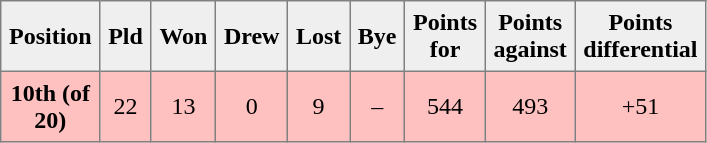<table style=border-collapse:collapse border=1 cellspacing=0 cellpadding=5>
<tr style="text-align:center; background:#efefef;">
<th width=20>Position</th>
<th width=20>Pld</th>
<th width=20>Won</th>
<th width=20>Drew</th>
<th width=20>Lost</th>
<th width=20>Bye</th>
<th width=20>Points for</th>
<th width=20>Points against</th>
<th width=25>Points differential</th>
</tr>
<tr style="text-align:center; background:#ffc0c0;">
<td><strong>10th (of 20)</strong></td>
<td>22</td>
<td>13</td>
<td>0</td>
<td>9</td>
<td>–</td>
<td>544</td>
<td>493</td>
<td>+51</td>
</tr>
</table>
